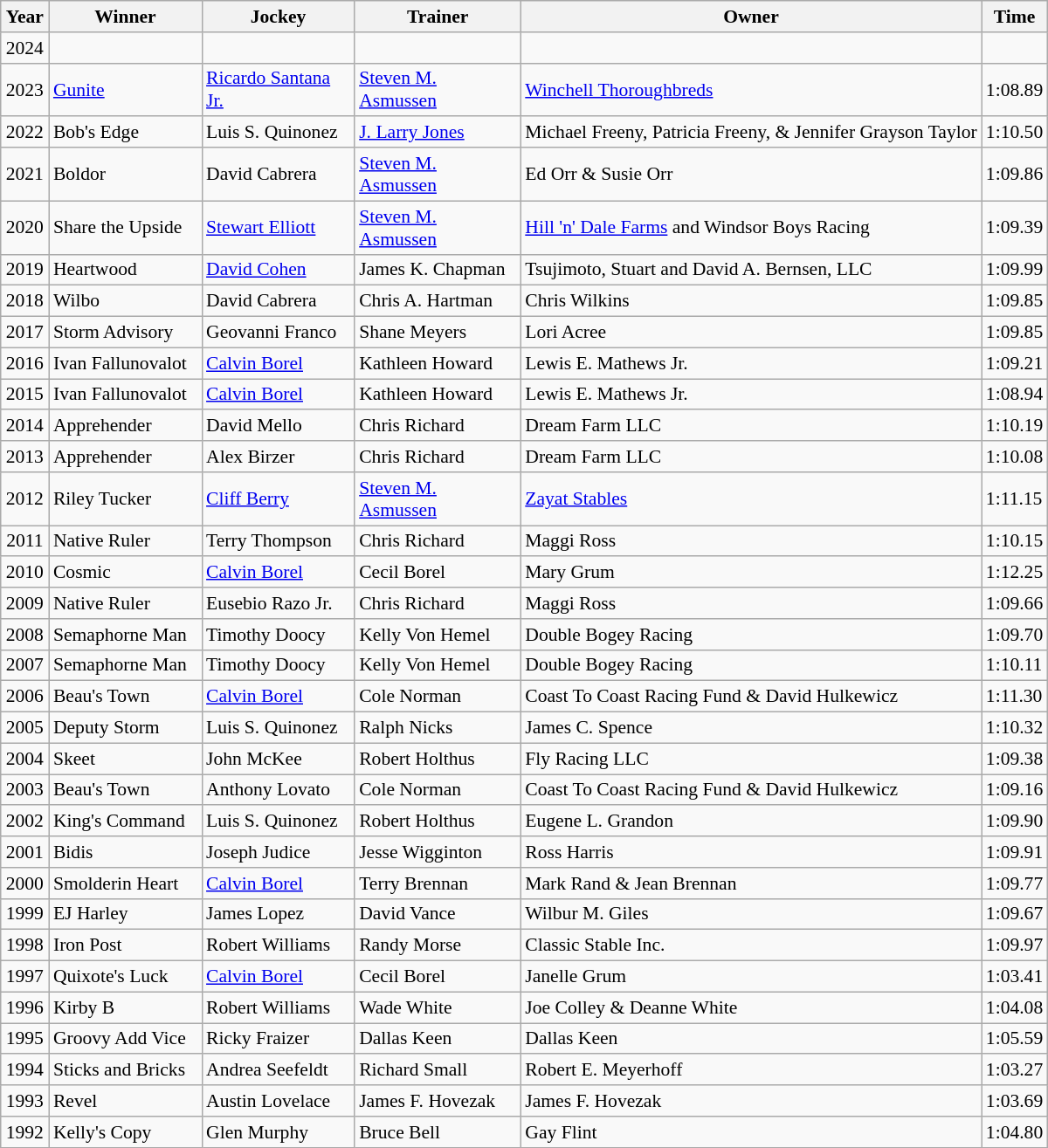<table class="wikitable sortable" style="font-size:90%">
<tr>
<th style="width:30px">Year<br></th>
<th style="width:110px">Winner<br></th>
<th style="width:110px">Jockey<br></th>
<th style="width:120px">Trainer<br></th>
<th>Owner<br></th>
<th style="width:25px">Time<br></th>
</tr>
<tr>
<td align="center">2024</td>
<td></td>
<td></td>
<td></td>
<td></td>
<td></td>
</tr>
<tr>
<td align="center">2023</td>
<td><a href='#'>Gunite</a></td>
<td><a href='#'>Ricardo Santana Jr.</a></td>
<td><a href='#'>Steven M. Asmussen</a></td>
<td><a href='#'>Winchell Thoroughbreds</a></td>
<td>1:08.89</td>
</tr>
<tr>
<td align="center">2022</td>
<td>Bob's Edge</td>
<td>Luis S. Quinonez</td>
<td><a href='#'>J. Larry Jones</a></td>
<td>Michael Freeny, Patricia Freeny, & Jennifer Grayson Taylor</td>
<td>1:10.50</td>
</tr>
<tr>
<td align="center">2021</td>
<td>Boldor</td>
<td>David Cabrera</td>
<td><a href='#'>Steven M. Asmussen</a></td>
<td>Ed Orr & Susie Orr</td>
<td>1:09.86</td>
</tr>
<tr>
<td align="center">2020</td>
<td>Share the Upside</td>
<td><a href='#'>Stewart Elliott</a></td>
<td><a href='#'>Steven M. Asmussen</a></td>
<td><a href='#'>Hill 'n' Dale Farms</a> and Windsor Boys Racing</td>
<td>1:09.39</td>
</tr>
<tr>
<td align=center>2019</td>
<td>Heartwood</td>
<td><a href='#'>David Cohen</a></td>
<td>James K. Chapman</td>
<td>Tsujimoto, Stuart and David A. Bernsen, LLC</td>
<td>1:09.99</td>
</tr>
<tr>
<td align=center>2018</td>
<td>Wilbo</td>
<td>David Cabrera</td>
<td>Chris A. Hartman</td>
<td>Chris Wilkins</td>
<td>1:09.85</td>
</tr>
<tr>
<td align=center>2017</td>
<td>Storm Advisory</td>
<td>Geovanni Franco</td>
<td>Shane Meyers</td>
<td>Lori Acree</td>
<td>1:09.85</td>
</tr>
<tr>
<td align=center>2016</td>
<td>Ivan Fallunovalot</td>
<td><a href='#'>Calvin Borel</a></td>
<td>Kathleen Howard</td>
<td>Lewis E. Mathews Jr.</td>
<td>1:09.21</td>
</tr>
<tr>
<td align=center>2015</td>
<td>Ivan Fallunovalot</td>
<td><a href='#'>Calvin Borel</a></td>
<td>Kathleen Howard</td>
<td>Lewis E. Mathews Jr.</td>
<td>1:08.94</td>
</tr>
<tr>
<td align=center>2014</td>
<td>Apprehender</td>
<td>David Mello</td>
<td>Chris Richard</td>
<td>Dream Farm LLC</td>
<td>1:10.19</td>
</tr>
<tr>
<td align=center>2013</td>
<td>Apprehender</td>
<td>Alex Birzer</td>
<td>Chris Richard</td>
<td>Dream Farm LLC</td>
<td>1:10.08</td>
</tr>
<tr>
<td align=center>2012</td>
<td>Riley Tucker</td>
<td><a href='#'>Cliff Berry</a></td>
<td><a href='#'>Steven M. Asmussen</a></td>
<td><a href='#'>Zayat Stables</a></td>
<td>1:11.15</td>
</tr>
<tr>
<td align=center>2011</td>
<td>Native Ruler</td>
<td>Terry Thompson</td>
<td>Chris Richard</td>
<td>Maggi Ross</td>
<td>1:10.15</td>
</tr>
<tr>
<td align=center>2010</td>
<td>Cosmic</td>
<td><a href='#'>Calvin Borel</a></td>
<td>Cecil Borel</td>
<td>Mary Grum</td>
<td>1:12.25</td>
</tr>
<tr>
<td align=center>2009</td>
<td>Native Ruler</td>
<td>Eusebio Razo Jr.</td>
<td>Chris Richard</td>
<td>Maggi Ross</td>
<td>1:09.66</td>
</tr>
<tr>
<td align=center>2008</td>
<td>Semaphorne Man</td>
<td>Timothy Doocy</td>
<td>Kelly Von Hemel</td>
<td>Double Bogey Racing</td>
<td>1:09.70</td>
</tr>
<tr>
<td align=center>2007</td>
<td>Semaphorne Man</td>
<td>Timothy Doocy</td>
<td>Kelly Von Hemel</td>
<td>Double Bogey Racing</td>
<td>1:10.11</td>
</tr>
<tr>
<td align=center>2006</td>
<td>Beau's Town</td>
<td><a href='#'>Calvin Borel</a></td>
<td>Cole Norman</td>
<td>Coast To Coast Racing Fund & David Hulkewicz</td>
<td>1:11.30</td>
</tr>
<tr>
<td align=center>2005</td>
<td>Deputy Storm</td>
<td>Luis S. Quinonez</td>
<td>Ralph Nicks</td>
<td>James C. Spence</td>
<td>1:10.32</td>
</tr>
<tr>
<td align=center>2004</td>
<td>Skeet</td>
<td>John McKee</td>
<td>Robert Holthus</td>
<td>Fly Racing LLC</td>
<td>1:09.38</td>
</tr>
<tr>
<td align=center>2003</td>
<td>Beau's Town</td>
<td>Anthony Lovato</td>
<td>Cole Norman</td>
<td>Coast To Coast Racing Fund & David Hulkewicz</td>
<td>1:09.16</td>
</tr>
<tr>
<td align=center>2002</td>
<td>King's Command</td>
<td>Luis S. Quinonez</td>
<td>Robert Holthus</td>
<td>Eugene L. Grandon</td>
<td>1:09.90</td>
</tr>
<tr>
<td align=center>2001</td>
<td>Bidis</td>
<td>Joseph Judice</td>
<td>Jesse Wigginton</td>
<td>Ross Harris</td>
<td>1:09.91</td>
</tr>
<tr>
<td align=center>2000</td>
<td>Smolderin Heart</td>
<td><a href='#'>Calvin Borel</a></td>
<td>Terry Brennan</td>
<td>Mark Rand & Jean Brennan</td>
<td>1:09.77</td>
</tr>
<tr>
<td align=center>1999</td>
<td>EJ Harley</td>
<td>James Lopez</td>
<td>David Vance</td>
<td>Wilbur M. Giles</td>
<td>1:09.67</td>
</tr>
<tr>
<td align=center>1998</td>
<td>Iron Post</td>
<td>Robert Williams</td>
<td>Randy Morse</td>
<td>Classic Stable Inc.</td>
<td>1:09.97</td>
</tr>
<tr>
<td align=center>1997</td>
<td>Quixote's Luck</td>
<td><a href='#'>Calvin Borel</a></td>
<td>Cecil Borel</td>
<td>Janelle Grum</td>
<td>1:03.41</td>
</tr>
<tr>
<td align=center>1996</td>
<td>Kirby B</td>
<td>Robert Williams</td>
<td>Wade White</td>
<td>Joe Colley & Deanne White</td>
<td>1:04.08</td>
</tr>
<tr>
<td align=center>1995</td>
<td>Groovy Add Vice</td>
<td>Ricky Fraizer</td>
<td>Dallas Keen</td>
<td>Dallas Keen</td>
<td>1:05.59</td>
</tr>
<tr>
<td align=center>1994</td>
<td>Sticks and Bricks</td>
<td>Andrea Seefeldt</td>
<td>Richard Small</td>
<td>Robert E. Meyerhoff</td>
<td>1:03.27</td>
</tr>
<tr>
<td align=center>1993</td>
<td>Revel</td>
<td>Austin Lovelace</td>
<td>James F. Hovezak</td>
<td>James F. Hovezak</td>
<td>1:03.69</td>
</tr>
<tr>
<td align=center>1992</td>
<td>Kelly's Copy</td>
<td>Glen Murphy</td>
<td>Bruce Bell</td>
<td>Gay Flint</td>
<td>1:04.80</td>
</tr>
</table>
